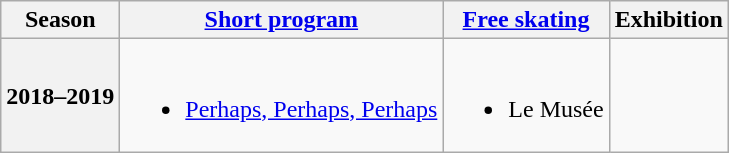<table class=wikitable style=text-align:center>
<tr>
<th>Season</th>
<th><a href='#'>Short program</a></th>
<th><a href='#'>Free skating</a></th>
<th>Exhibition</th>
</tr>
<tr>
<th>2018–2019</th>
<td><br><ul><li><a href='#'>Perhaps, Perhaps, Perhaps</a> <br> </li></ul></td>
<td><br><ul><li>Le Musée <br> </li></ul></td>
<td></td>
</tr>
</table>
